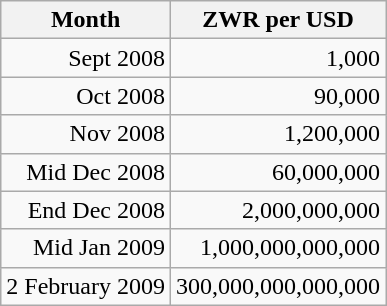<table class="wikitable" style="text-align:right">
<tr>
<th>Month</th>
<th>ZWR per USD</th>
</tr>
<tr>
<td>Sept 2008</td>
<td>1,000</td>
</tr>
<tr>
<td>Oct 2008</td>
<td>90,000</td>
</tr>
<tr>
<td>Nov 2008</td>
<td>1,200,000</td>
</tr>
<tr>
<td>Mid Dec 2008</td>
<td>60,000,000</td>
</tr>
<tr>
<td>End Dec 2008</td>
<td>2,000,000,000</td>
</tr>
<tr>
<td>Mid Jan 2009</td>
<td>1,000,000,000,000</td>
</tr>
<tr>
<td>2 February 2009</td>
<td>300,000,000,000,000</td>
</tr>
</table>
